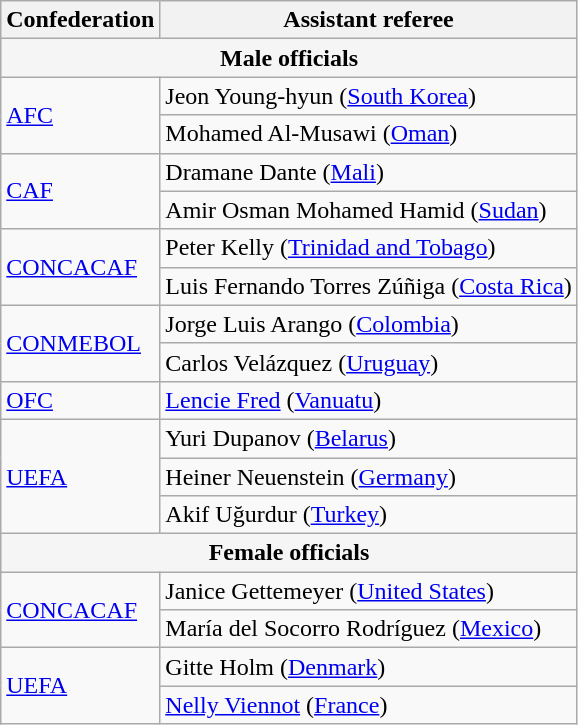<table class="wikitable">
<tr>
<th>Confederation</th>
<th>Assistant referee</th>
</tr>
<tr>
<td colspan="3" style="text-align:center; background:whitesmoke;"><strong>Male officials</strong></td>
</tr>
<tr>
<td rowspan="2"><a href='#'>AFC</a></td>
<td>Jeon Young-hyun (<a href='#'>South Korea</a>)</td>
</tr>
<tr>
<td>Mohamed Al-Musawi (<a href='#'>Oman</a>)</td>
</tr>
<tr>
<td rowspan="2"><a href='#'>CAF</a></td>
<td>Dramane Dante (<a href='#'>Mali</a>)</td>
</tr>
<tr>
<td>Amir Osman Mohamed Hamid (<a href='#'>Sudan</a>)</td>
</tr>
<tr>
<td rowspan="2"><a href='#'>CONCACAF</a></td>
<td>Peter Kelly (<a href='#'>Trinidad and Tobago</a>)</td>
</tr>
<tr>
<td>Luis Fernando Torres Zúñiga (<a href='#'>Costa Rica</a>)</td>
</tr>
<tr>
<td rowspan="2"><a href='#'>CONMEBOL</a></td>
<td>Jorge Luis Arango (<a href='#'>Colombia</a>)</td>
</tr>
<tr>
<td>Carlos Velázquez (<a href='#'>Uruguay</a>)</td>
</tr>
<tr>
<td><a href='#'>OFC</a></td>
<td><a href='#'>Lencie Fred</a> (<a href='#'>Vanuatu</a>)</td>
</tr>
<tr>
<td rowspan="3"><a href='#'>UEFA</a></td>
<td>Yuri Dupanov (<a href='#'>Belarus</a>)</td>
</tr>
<tr>
<td>Heiner Neuenstein (<a href='#'>Germany</a>)</td>
</tr>
<tr>
<td>Akif Uğurdur (<a href='#'>Turkey</a>)</td>
</tr>
<tr>
<td colspan="3" style="text-align:center; background:whitesmoke;"><strong>Female officials</strong></td>
</tr>
<tr>
<td rowspan="2"><a href='#'>CONCACAF</a></td>
<td>Janice Gettemeyer (<a href='#'>United States</a>)</td>
</tr>
<tr>
<td>María del Socorro Rodríguez (<a href='#'>Mexico</a>)</td>
</tr>
<tr>
<td rowspan="2"><a href='#'>UEFA</a></td>
<td>Gitte Holm (<a href='#'>Denmark</a>)</td>
</tr>
<tr>
<td><a href='#'>Nelly Viennot</a> (<a href='#'>France</a>)</td>
</tr>
</table>
